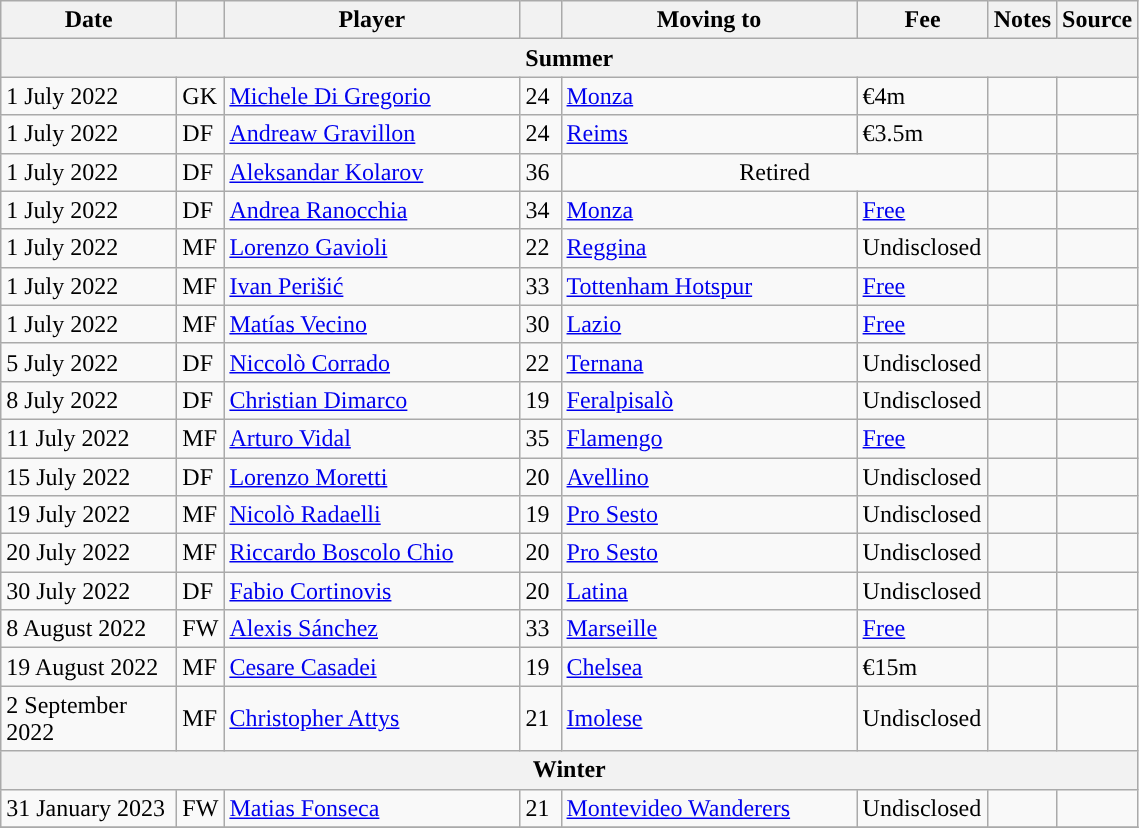<table class="wikitable sortable">
<tr>
<th style="width:110px;">Date</th>
<th style="width:20px;"></th>
<th style="width:190px;">Player</th>
<th style="width:20px;"></th>
<th style="width:190px;">Moving to</th>
<th style="width:80px;" class="unsortable">Fee</th>
<th style="width:20px;" class="unsortable">Notes</th>
<th style="width:20px;">Source</th>
</tr>
<tr>
<th colspan=8>Summer</th>
</tr>
<tr>
<td>1 July 2022</td>
<td>GK</td>
<td> <a href='#'>Michele Di Gregorio</a></td>
<td>24</td>
<td> <a href='#'>Monza</a></td>
<td>€4m</td>
<td></td>
<td></td>
</tr>
<tr>
<td>1 July 2022</td>
<td>DF</td>
<td> <a href='#'>Andreaw Gravillon</a></td>
<td>24</td>
<td> <a href='#'>Reims</a></td>
<td>€3.5m</td>
<td></td>
<td></td>
</tr>
<tr>
<td>1 July 2022</td>
<td>DF</td>
<td> <a href='#'>Aleksandar Kolarov</a></td>
<td>36</td>
<td colspan=2; style="text-align:center">Retired</td>
<td></td>
<td></td>
</tr>
<tr>
<td>1 July 2022</td>
<td>DF</td>
<td> <a href='#'>Andrea Ranocchia</a></td>
<td>34</td>
<td> <a href='#'>Monza</a></td>
<td><a href='#'>Free</a></td>
<td></td>
<td></td>
</tr>
<tr>
<td>1 July 2022</td>
<td>MF</td>
<td> <a href='#'>Lorenzo Gavioli</a></td>
<td>22</td>
<td> <a href='#'>Reggina</a></td>
<td>Undisclosed</td>
<td></td>
<td></td>
</tr>
<tr>
<td>1 July 2022</td>
<td>MF</td>
<td> <a href='#'>Ivan Perišić</a></td>
<td>33</td>
<td> <a href='#'>Tottenham Hotspur</a></td>
<td><a href='#'>Free</a></td>
<td></td>
<td></td>
</tr>
<tr>
<td>1 July 2022</td>
<td>MF</td>
<td> <a href='#'>Matías Vecino</a></td>
<td>30</td>
<td> <a href='#'>Lazio</a></td>
<td><a href='#'>Free</a></td>
<td></td>
<td></td>
</tr>
<tr>
<td>5 July 2022</td>
<td>DF</td>
<td> <a href='#'>Niccolò Corrado</a></td>
<td>22</td>
<td> <a href='#'>Ternana</a></td>
<td>Undisclosed</td>
<td></td>
<td></td>
</tr>
<tr>
<td>8 July 2022</td>
<td>DF</td>
<td> <a href='#'>Christian Dimarco</a></td>
<td>19</td>
<td> <a href='#'>Feralpisalò</a></td>
<td>Undisclosed</td>
<td></td>
<td></td>
</tr>
<tr>
<td>11 July 2022</td>
<td>MF</td>
<td> <a href='#'>Arturo Vidal</a></td>
<td>35</td>
<td> <a href='#'>Flamengo</a></td>
<td><a href='#'>Free</a></td>
<td></td>
<td></td>
</tr>
<tr>
<td>15 July 2022</td>
<td>DF</td>
<td> <a href='#'>Lorenzo Moretti</a></td>
<td>20</td>
<td> <a href='#'>Avellino</a></td>
<td>Undisclosed</td>
<td></td>
<td></td>
</tr>
<tr>
<td>19 July 2022</td>
<td>MF</td>
<td> <a href='#'>Nicolò Radaelli</a></td>
<td>19</td>
<td> <a href='#'>Pro Sesto</a></td>
<td>Undisclosed</td>
<td></td>
<td></td>
</tr>
<tr>
<td>20 July 2022</td>
<td>MF</td>
<td> <a href='#'>Riccardo Boscolo Chio</a></td>
<td>20</td>
<td> <a href='#'>Pro Sesto</a></td>
<td>Undisclosed</td>
<td></td>
<td></td>
</tr>
<tr>
<td>30 July 2022</td>
<td>DF</td>
<td> <a href='#'>Fabio Cortinovis</a></td>
<td>20</td>
<td> <a href='#'>Latina</a></td>
<td>Undisclosed</td>
<td></td>
<td></td>
</tr>
<tr>
<td>8 August 2022</td>
<td>FW</td>
<td> <a href='#'>Alexis Sánchez</a></td>
<td>33</td>
<td> <a href='#'>Marseille</a></td>
<td><a href='#'>Free</a></td>
<td></td>
<td></td>
</tr>
<tr>
<td>19 August 2022</td>
<td>MF</td>
<td> <a href='#'>Cesare Casadei</a></td>
<td>19</td>
<td> <a href='#'>Chelsea</a></td>
<td>€15m</td>
<td></td>
<td></td>
</tr>
<tr>
<td>2 September 2022</td>
<td>MF</td>
<td> <a href='#'>Christopher Attys</a></td>
<td>21</td>
<td> <a href='#'>Imolese</a></td>
<td>Undisclosed</td>
<td></td>
<td></td>
</tr>
<tr>
<th colspan=8>Winter</th>
</tr>
<tr>
<td>31 January 2023</td>
<td>FW</td>
<td> <a href='#'>Matias Fonseca</a></td>
<td>21</td>
<td> <a href='#'>Montevideo Wanderers</a></td>
<td>Undisclosed</td>
<td></td>
<td></td>
</tr>
<tr>
</tr>
</table>
